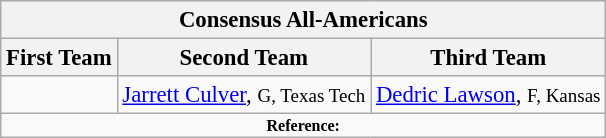<table class="wikitable" style="font-size: 95%">
<tr>
<th Colspan=3>Consensus All-Americans</th>
</tr>
<tr>
<th>First Team</th>
<th>Second Team</th>
<th>Third Team</th>
</tr>
<tr>
<td></td>
<td><a href='#'>Jarrett Culver</a>, <small>G, Texas Tech</small></td>
<td><a href='#'>Dedric Lawson</a>, <small>F, Kansas</small></td>
</tr>
<tr>
<td colspan="4"  style="font-size:8pt; text-align:center;"><strong>Reference:</strong></td>
</tr>
</table>
